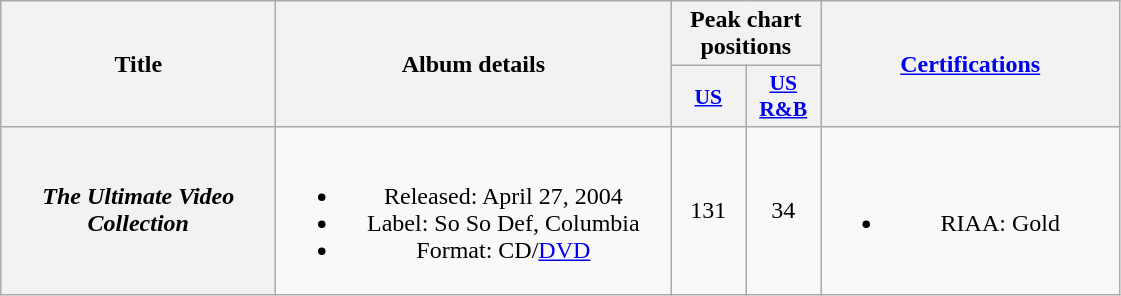<table class="wikitable plainrowheaders" style="text-align:center;">
<tr>
<th scope="col" rowspan="2" style="width:11em;">Title</th>
<th scope="col" rowspan="2" style="width:16em;">Album details</th>
<th scope="col" colspan="2">Peak chart positions</th>
<th scope="col" rowspan="2" style="width:12em;"><a href='#'>Certifications</a></th>
</tr>
<tr>
<th style="width:3em;font-size:90%;"><a href='#'>US</a><br></th>
<th style="width:3em;font-size:90%;"><a href='#'>US<br>R&B</a><br></th>
</tr>
<tr>
<th scope="row"><em>The Ultimate Video Collection</em></th>
<td><br><ul><li>Released: April 27, 2004</li><li>Label: So So Def, Columbia</li><li>Format: CD/<a href='#'>DVD</a></li></ul></td>
<td>131</td>
<td>34</td>
<td><br><ul><li>RIAA: Gold</li></ul></td>
</tr>
</table>
